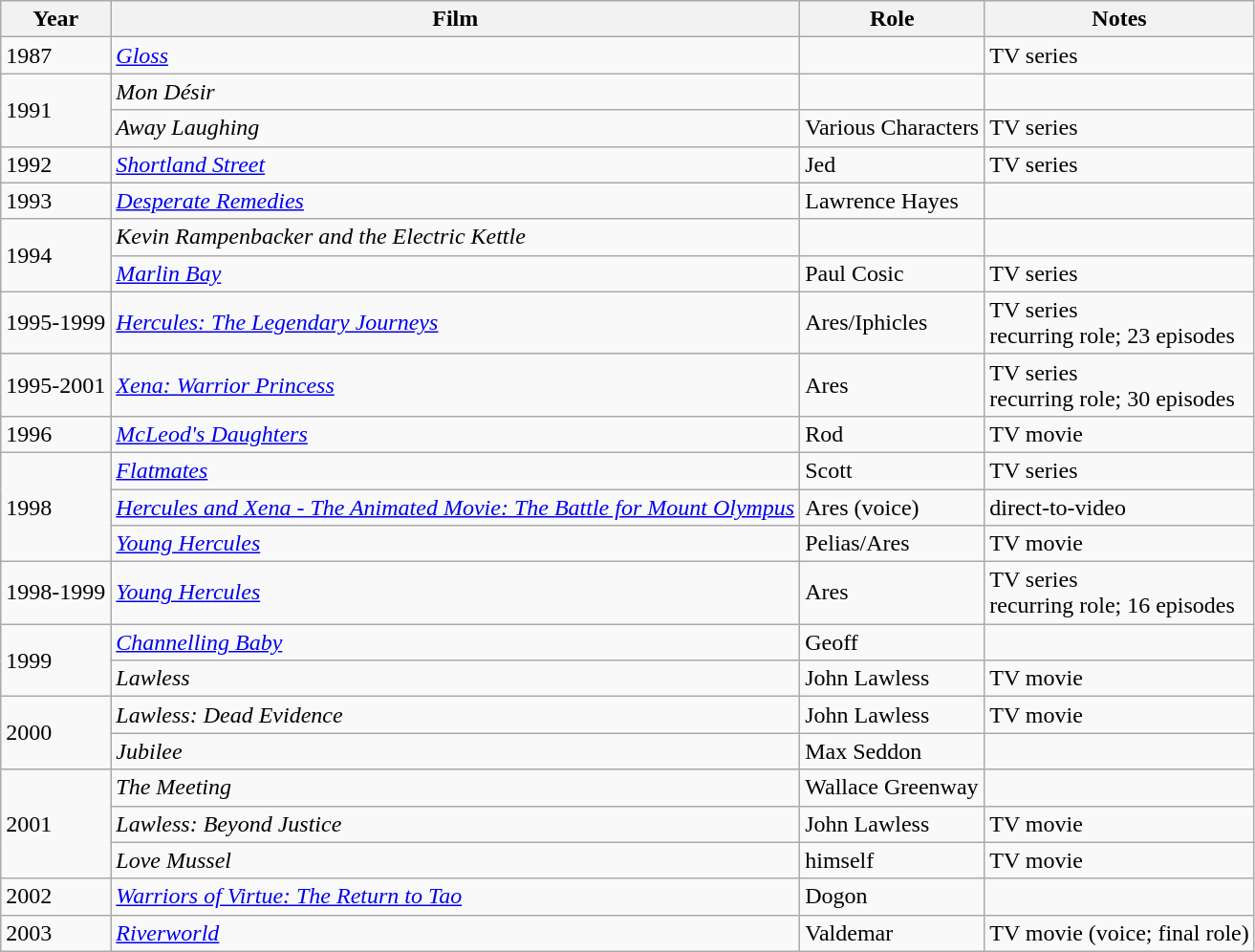<table class="wikitable">
<tr>
<th>Year</th>
<th>Film</th>
<th>Role</th>
<th>Notes</th>
</tr>
<tr>
<td>1987</td>
<td><em><a href='#'>Gloss</a></em></td>
<td></td>
<td>TV series</td>
</tr>
<tr>
<td rowspan=2>1991</td>
<td><em>Mon Désir</em></td>
<td></td>
<td></td>
</tr>
<tr>
<td><em>Away Laughing</em></td>
<td>Various Characters</td>
<td>TV series</td>
</tr>
<tr>
<td>1992</td>
<td><em><a href='#'>Shortland Street</a></em></td>
<td>Jed</td>
<td>TV series</td>
</tr>
<tr>
<td>1993</td>
<td><em><a href='#'>Desperate Remedies</a></em></td>
<td>Lawrence Hayes</td>
<td></td>
</tr>
<tr>
<td rowspan=2>1994</td>
<td><em>Kevin Rampenbacker and the Electric Kettle</em></td>
<td></td>
<td></td>
</tr>
<tr>
<td><em><a href='#'>Marlin Bay</a></em></td>
<td>Paul Cosic</td>
<td>TV series</td>
</tr>
<tr>
<td>1995-1999</td>
<td><em><a href='#'>Hercules: The Legendary Journeys</a></em></td>
<td>Ares/Iphicles</td>
<td>TV series<br> recurring role; 23 episodes</td>
</tr>
<tr>
<td>1995-2001</td>
<td><em><a href='#'>Xena: Warrior Princess</a></em></td>
<td>Ares</td>
<td>TV series<br> recurring role; 30 episodes</td>
</tr>
<tr>
<td>1996</td>
<td><em><a href='#'>McLeod's Daughters</a></em></td>
<td>Rod</td>
<td>TV movie</td>
</tr>
<tr>
<td rowspan=3>1998</td>
<td><em><a href='#'>Flatmates</a></em></td>
<td>Scott</td>
<td>TV series</td>
</tr>
<tr>
<td><em><a href='#'>Hercules and Xena - The Animated Movie: The Battle for Mount Olympus</a></em></td>
<td>Ares (voice)</td>
<td>direct-to-video</td>
</tr>
<tr>
<td><em><a href='#'>Young Hercules</a></em></td>
<td>Pelias/Ares</td>
<td>TV movie</td>
</tr>
<tr>
<td>1998-1999</td>
<td><em><a href='#'>Young Hercules</a></em></td>
<td>Ares</td>
<td>TV series<br> recurring role; 16 episodes</td>
</tr>
<tr>
<td rowspan=2>1999</td>
<td><em><a href='#'>Channelling Baby</a></em></td>
<td>Geoff</td>
<td></td>
</tr>
<tr>
<td><em>Lawless</em></td>
<td>John Lawless</td>
<td>TV movie</td>
</tr>
<tr>
<td rowspan=2>2000</td>
<td><em>Lawless: Dead Evidence</em></td>
<td>John Lawless</td>
<td>TV movie</td>
</tr>
<tr>
<td><em>Jubilee</em></td>
<td>Max Seddon</td>
<td></td>
</tr>
<tr>
<td rowspan=3>2001</td>
<td><em>The Meeting</em></td>
<td>Wallace Greenway</td>
<td></td>
</tr>
<tr>
<td><em>Lawless: Beyond Justice</em></td>
<td>John Lawless</td>
<td>TV movie</td>
</tr>
<tr>
<td><em>Love Mussel</em></td>
<td>himself</td>
<td>TV movie</td>
</tr>
<tr>
<td>2002</td>
<td><em><a href='#'>Warriors of Virtue: The Return to Tao</a></em></td>
<td>Dogon</td>
<td></td>
</tr>
<tr>
<td>2003</td>
<td><em><a href='#'>Riverworld</a></em></td>
<td>Valdemar</td>
<td>TV movie (voice; final role)</td>
</tr>
</table>
